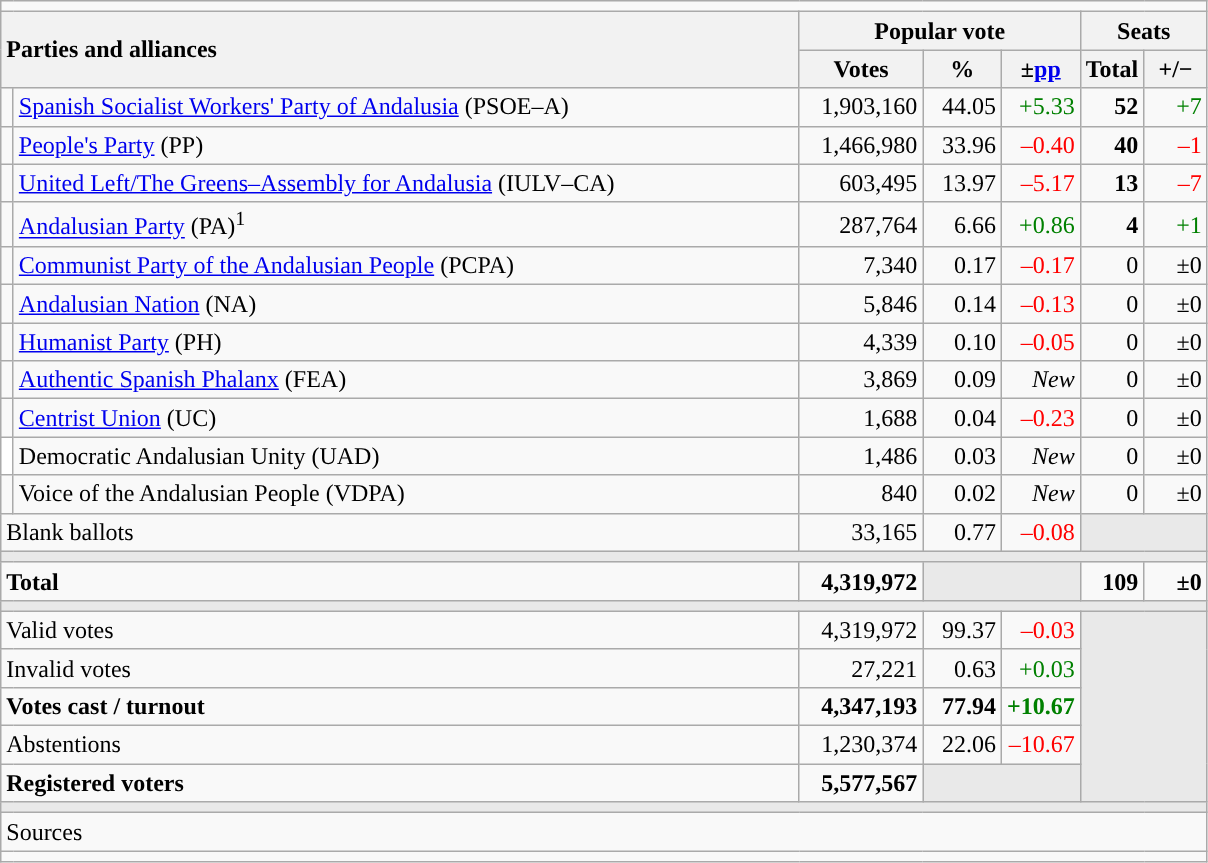<table class="wikitable" style="text-align:right;">
<tr>
<td colspan="7"></td>
</tr>
<tr>
<th style="text-align:left;" rowspan="2" colspan="2" width="525">Parties and alliances</th>
<th colspan="3">Popular vote</th>
<th colspan="2">Seats</th>
</tr>
<tr>
<th width="75">Votes</th>
<th width="45">%</th>
<th width="45">±<a href='#'>pp</a></th>
<th width="35">Total</th>
<th width="35">+/−</th>
</tr>
<tr>
<td width="1" style="color:inherit;background:"></td>
<td align="left"><a href='#'>Spanish Socialist Workers' Party of Andalusia</a> (PSOE–A)</td>
<td>1,903,160</td>
<td>44.05</td>
<td style="color:green;">+5.33</td>
<td><strong>52</strong></td>
<td style="color:green;">+7</td>
</tr>
<tr>
<td style="color:inherit;background:"></td>
<td align="left"><a href='#'>People's Party</a> (PP)</td>
<td>1,466,980</td>
<td>33.96</td>
<td style="color:red;">–0.40</td>
<td><strong>40</strong></td>
<td style="color:red;">–1</td>
</tr>
<tr>
<td style="color:inherit;background:"></td>
<td align="left"><a href='#'>United Left/The Greens–Assembly for Andalusia</a> (IULV–CA)</td>
<td>603,495</td>
<td>13.97</td>
<td style="color:red;">–5.17</td>
<td><strong>13</strong></td>
<td style="color:red;">–7</td>
</tr>
<tr>
<td style="color:inherit;background:"></td>
<td align="left"><a href='#'>Andalusian Party</a> (PA)<sup>1</sup></td>
<td>287,764</td>
<td>6.66</td>
<td style="color:green;">+0.86</td>
<td><strong>4</strong></td>
<td style="color:green;">+1</td>
</tr>
<tr>
<td style="color:inherit;background:"></td>
<td align="left"><a href='#'>Communist Party of the Andalusian People</a> (PCPA)</td>
<td>7,340</td>
<td>0.17</td>
<td style="color:red;">–0.17</td>
<td>0</td>
<td>±0</td>
</tr>
<tr>
<td style="color:inherit;background:"></td>
<td align="left"><a href='#'>Andalusian Nation</a> (NA)</td>
<td>5,846</td>
<td>0.14</td>
<td style="color:red;">–0.13</td>
<td>0</td>
<td>±0</td>
</tr>
<tr>
<td style="color:inherit;background:"></td>
<td align="left"><a href='#'>Humanist Party</a> (PH)</td>
<td>4,339</td>
<td>0.10</td>
<td style="color:red;">–0.05</td>
<td>0</td>
<td>±0</td>
</tr>
<tr>
<td style="color:inherit;background:"></td>
<td align="left"><a href='#'>Authentic Spanish Phalanx</a> (FEA)</td>
<td>3,869</td>
<td>0.09</td>
<td><em>New</em></td>
<td>0</td>
<td>±0</td>
</tr>
<tr>
<td style="color:inherit;background:"></td>
<td align="left"><a href='#'>Centrist Union</a> (UC)</td>
<td>1,688</td>
<td>0.04</td>
<td style="color:red;">–0.23</td>
<td>0</td>
<td>±0</td>
</tr>
<tr>
<td bgcolor="white"></td>
<td align="left">Democratic Andalusian Unity (UAD)</td>
<td>1,486</td>
<td>0.03</td>
<td><em>New</em></td>
<td>0</td>
<td>±0</td>
</tr>
<tr>
<td style="color:inherit;background:"></td>
<td align="left">Voice of the Andalusian People (VDPA)</td>
<td>840</td>
<td>0.02</td>
<td><em>New</em></td>
<td>0</td>
<td>±0</td>
</tr>
<tr>
<td align="left" colspan="2">Blank ballots</td>
<td>33,165</td>
<td>0.77</td>
<td style="color:red;">–0.08</td>
<td bgcolor="#E9E9E9" colspan="2"></td>
</tr>
<tr>
<td colspan="7" bgcolor="#E9E9E9"></td>
</tr>
<tr style="font-weight:bold;">
<td align="left" colspan="2">Total</td>
<td>4,319,972</td>
<td bgcolor="#E9E9E9" colspan="2"></td>
<td>109</td>
<td>±0</td>
</tr>
<tr>
<td colspan="7" bgcolor="#E9E9E9"></td>
</tr>
<tr>
<td align="left" colspan="2">Valid votes</td>
<td>4,319,972</td>
<td>99.37</td>
<td style="color:red;">–0.03</td>
<td bgcolor="#E9E9E9" colspan="2" rowspan="5"></td>
</tr>
<tr>
<td align="left" colspan="2">Invalid votes</td>
<td>27,221</td>
<td>0.63</td>
<td style="color:green;">+0.03</td>
</tr>
<tr style="font-weight:bold;">
<td align="left" colspan="2">Votes cast / turnout</td>
<td>4,347,193</td>
<td>77.94</td>
<td style="color:green;">+10.67</td>
</tr>
<tr>
<td align="left" colspan="2">Abstentions</td>
<td>1,230,374</td>
<td>22.06</td>
<td style="color:red;">–10.67</td>
</tr>
<tr style="font-weight:bold;">
<td align="left" colspan="2">Registered voters</td>
<td>5,577,567</td>
<td bgcolor="#E9E9E9" colspan="2"></td>
</tr>
<tr>
<td colspan="7" bgcolor="#E9E9E9"></td>
</tr>
<tr>
<td align="left" colspan="7">Sources</td>
</tr>
<tr>
<td colspan="7" style="text-align:left; max-width:790px;"></td>
</tr>
</table>
